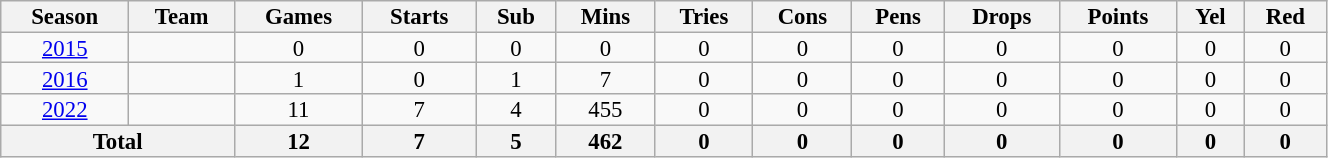<table class="wikitable" style="text-align:center; line-height:90%; font-size:95%; width:70%;">
<tr>
<th>Season</th>
<th>Team</th>
<th>Games</th>
<th>Starts</th>
<th>Sub</th>
<th>Mins</th>
<th>Tries</th>
<th>Cons</th>
<th>Pens</th>
<th>Drops</th>
<th>Points</th>
<th>Yel</th>
<th>Red</th>
</tr>
<tr>
<td><a href='#'>2015</a></td>
<td></td>
<td>0</td>
<td>0</td>
<td>0</td>
<td>0</td>
<td>0</td>
<td>0</td>
<td>0</td>
<td>0</td>
<td>0</td>
<td>0</td>
<td>0</td>
</tr>
<tr>
<td><a href='#'>2016</a></td>
<td></td>
<td>1</td>
<td>0</td>
<td>1</td>
<td>7</td>
<td>0</td>
<td>0</td>
<td>0</td>
<td>0</td>
<td>0</td>
<td>0</td>
<td>0</td>
</tr>
<tr>
<td><a href='#'>2022</a></td>
<td></td>
<td>11</td>
<td>7</td>
<td>4</td>
<td>455</td>
<td>0</td>
<td>0</td>
<td>0</td>
<td>0</td>
<td>0</td>
<td>0</td>
<td>0</td>
</tr>
<tr>
<th colspan="2">Total</th>
<th>12</th>
<th>7</th>
<th>5</th>
<th>462</th>
<th>0</th>
<th>0</th>
<th>0</th>
<th>0</th>
<th>0</th>
<th>0</th>
<th>0</th>
</tr>
</table>
